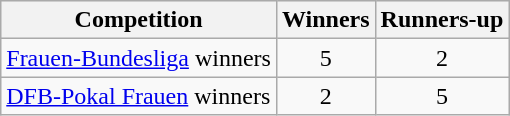<table class="wikitable sortable">
<tr style="background:#efefef;">
<th>Competition</th>
<th>Winners</th>
<th>Runners-up</th>
</tr>
<tr>
<td><a href='#'>Frauen-Bundesliga</a> winners</td>
<td align=center>5</td>
<td align=center>2</td>
</tr>
<tr>
<td><a href='#'>DFB-Pokal Frauen</a> winners</td>
<td align=center>2</td>
<td align=center>5</td>
</tr>
</table>
